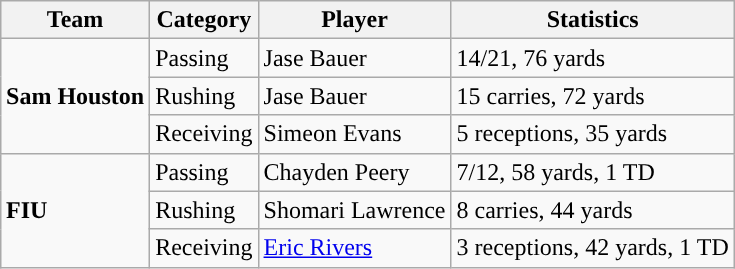<table class="wikitable" style="float: right;">
<tr>
<th>Team</th>
<th>Category</th>
<th>Player</th>
<th>Statistics</th>
</tr>
<tr>
<td rowspan=3><strong>Sam Houston</strong></td>
<td>Passing</td>
<td>Jase Bauer</td>
<td>14/21, 76 yards</td>
</tr>
<tr>
<td>Rushing</td>
<td>Jase Bauer</td>
<td>15 carries, 72 yards</td>
</tr>
<tr>
<td>Receiving</td>
<td>Simeon Evans</td>
<td>5 receptions, 35 yards</td>
</tr>
<tr>
<td rowspan=3><strong>FIU</strong></td>
<td>Passing</td>
<td>Chayden Peery</td>
<td>7/12, 58 yards, 1 TD</td>
</tr>
<tr>
<td>Rushing</td>
<td>Shomari Lawrence</td>
<td>8 carries, 44 yards</td>
</tr>
<tr>
<td>Receiving</td>
<td><a href='#'>Eric Rivers</a></td>
<td>3 receptions, 42 yards, 1 TD</td>
</tr>
</table>
